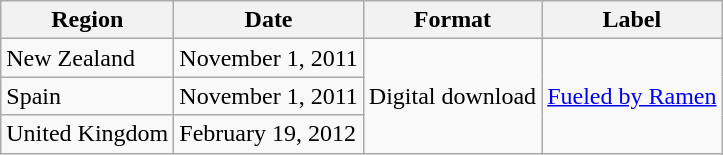<table class=wikitable>
<tr>
<th>Region</th>
<th>Date</th>
<th>Format</th>
<th>Label</th>
</tr>
<tr>
<td>New Zealand</td>
<td>November 1, 2011</td>
<td rowspan="3">Digital download</td>
<td rowspan="3"><a href='#'>Fueled by Ramen</a></td>
</tr>
<tr>
<td>Spain</td>
<td>November 1, 2011</td>
</tr>
<tr>
<td>United Kingdom</td>
<td>February 19, 2012</td>
</tr>
</table>
